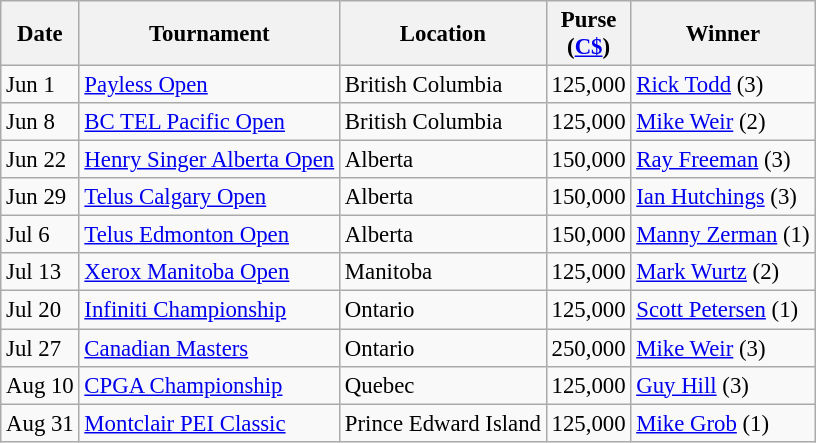<table class="wikitable" style="font-size:95%">
<tr>
<th>Date</th>
<th>Tournament</th>
<th>Location</th>
<th>Purse<br>(<a href='#'>C$</a>)</th>
<th>Winner</th>
</tr>
<tr>
<td>Jun 1</td>
<td><a href='#'>Payless Open</a></td>
<td>British Columbia</td>
<td align=right>125,000</td>
<td> <a href='#'>Rick Todd</a> (3)</td>
</tr>
<tr>
<td>Jun 8</td>
<td><a href='#'>BC TEL Pacific Open</a></td>
<td>British Columbia</td>
<td align=right>125,000</td>
<td> <a href='#'>Mike Weir</a> (2)</td>
</tr>
<tr>
<td>Jun 22</td>
<td><a href='#'>Henry Singer Alberta Open</a></td>
<td>Alberta</td>
<td align=right>150,000</td>
<td> <a href='#'>Ray Freeman</a> (3)</td>
</tr>
<tr>
<td>Jun 29</td>
<td><a href='#'>Telus Calgary Open</a></td>
<td>Alberta</td>
<td align=right>150,000</td>
<td> <a href='#'>Ian Hutchings</a> (3)</td>
</tr>
<tr>
<td>Jul 6</td>
<td><a href='#'>Telus Edmonton Open</a></td>
<td>Alberta</td>
<td align=right>150,000</td>
<td> <a href='#'>Manny Zerman</a> (1)</td>
</tr>
<tr>
<td>Jul 13</td>
<td><a href='#'>Xerox Manitoba Open</a></td>
<td>Manitoba</td>
<td align=right>125,000</td>
<td> <a href='#'>Mark Wurtz</a> (2)</td>
</tr>
<tr>
<td>Jul 20</td>
<td><a href='#'>Infiniti Championship</a></td>
<td>Ontario</td>
<td align=right>125,000</td>
<td> <a href='#'>Scott Petersen</a> (1)</td>
</tr>
<tr>
<td>Jul 27</td>
<td><a href='#'>Canadian Masters</a></td>
<td>Ontario</td>
<td align=right>250,000</td>
<td> <a href='#'>Mike Weir</a> (3)</td>
</tr>
<tr>
<td>Aug 10</td>
<td><a href='#'>CPGA Championship</a></td>
<td>Quebec</td>
<td align=right>125,000</td>
<td> <a href='#'>Guy Hill</a> (3)</td>
</tr>
<tr>
<td>Aug 31</td>
<td><a href='#'>Montclair PEI Classic</a></td>
<td>Prince Edward Island</td>
<td align=right>125,000</td>
<td> <a href='#'>Mike Grob</a> (1)</td>
</tr>
</table>
